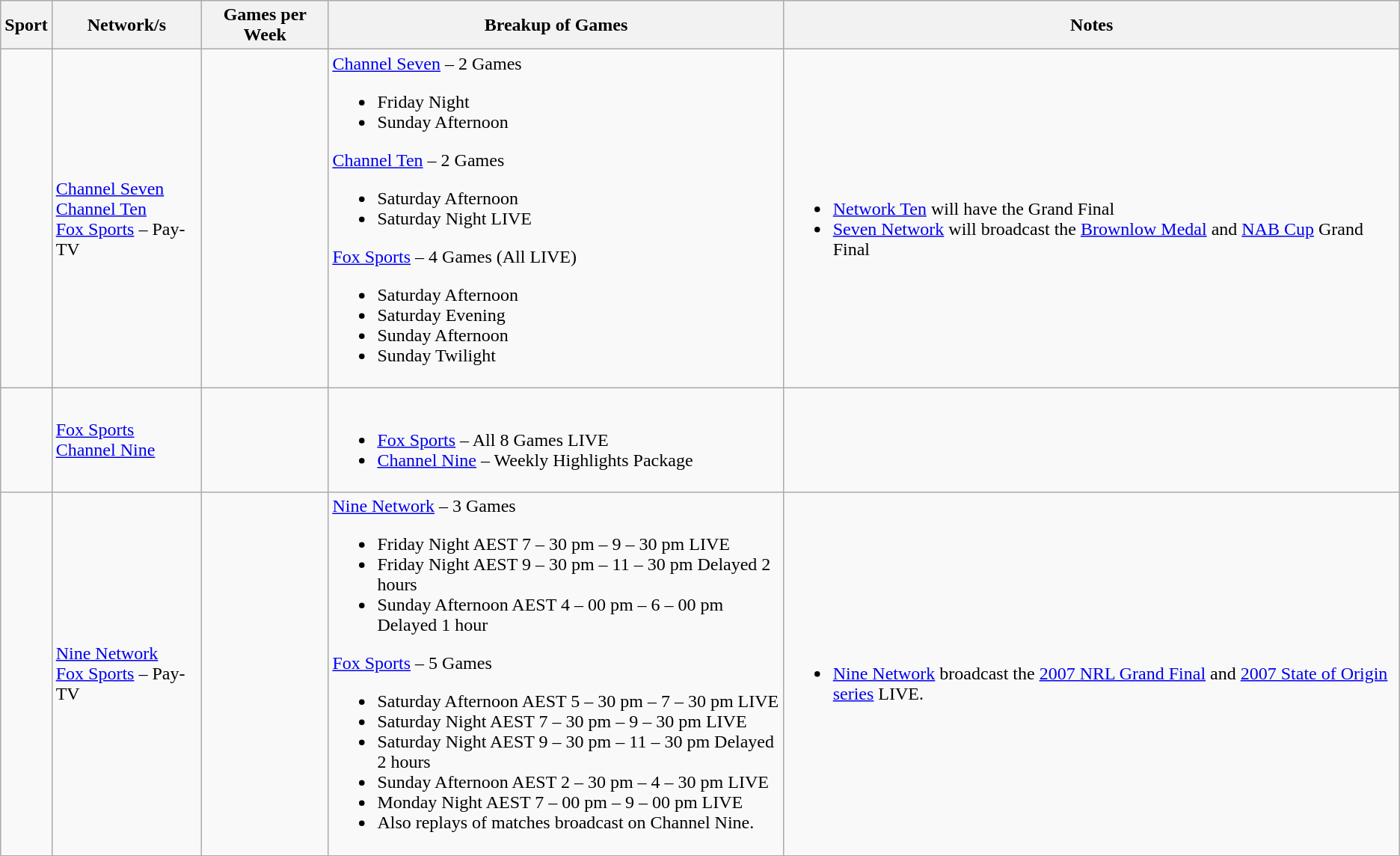<table class="wikitable">
<tr>
<th>Sport</th>
<th>Network/s</th>
<th>Games per Week</th>
<th>Breakup of Games</th>
<th>Notes</th>
</tr>
<tr>
<td></td>
<td><a href='#'>Channel Seven</a><br><a href='#'>Channel Ten</a><br><a href='#'>Fox Sports</a> – Pay-TV</td>
<td></td>
<td><a href='#'>Channel Seven</a> – 2 Games<br><ul><li>Friday Night</li><li>Sunday Afternoon</li></ul><a href='#'>Channel Ten</a> – 2 Games<ul><li>Saturday Afternoon</li><li>Saturday Night LIVE</li></ul><a href='#'>Fox Sports</a> – 4 Games (All LIVE)<ul><li>Saturday Afternoon</li><li>Saturday Evening</li><li>Sunday Afternoon</li><li>Sunday Twilight</li></ul></td>
<td><br><ul><li><a href='#'>Network Ten</a> will have the Grand Final</li><li><a href='#'>Seven Network</a> will broadcast the <a href='#'>Brownlow Medal</a> and <a href='#'>NAB Cup</a> Grand Final</li></ul></td>
</tr>
<tr>
<td></td>
<td><a href='#'>Fox Sports</a><br><a href='#'>Channel Nine</a></td>
<td></td>
<td><br><ul><li><a href='#'>Fox Sports</a> – All 8 Games LIVE</li><li><a href='#'>Channel Nine</a> – Weekly Highlights Package</li></ul></td>
<td></td>
</tr>
<tr>
<td></td>
<td><a href='#'>Nine Network</a><br><a href='#'>Fox Sports</a> – Pay-TV</td>
<td></td>
<td><a href='#'>Nine Network</a> – 3 Games<br><ul><li>Friday Night AEST 7 – 30 pm – 9 – 30 pm LIVE</li><li>Friday Night AEST 9 – 30 pm – 11 – 30 pm Delayed 2 hours</li><li>Sunday Afternoon AEST 4 – 00 pm – 6 – 00 pm Delayed 1 hour</li></ul><a href='#'>Fox Sports</a> – 5 Games<ul><li>Saturday Afternoon AEST 5 – 30 pm – 7 – 30 pm LIVE</li><li>Saturday Night AEST 7 – 30 pm – 9 – 30 pm LIVE</li><li>Saturday Night AEST 9 – 30 pm – 11 – 30 pm Delayed 2 hours</li><li>Sunday Afternoon AEST 2 – 30 pm – 4 – 30 pm LIVE</li><li>Monday Night AEST 7 – 00 pm – 9 – 00 pm LIVE</li><li>Also replays of matches broadcast on Channel Nine.</li></ul></td>
<td><br><ul><li><a href='#'>Nine Network</a> broadcast the <a href='#'>2007 NRL Grand Final</a> and <a href='#'>2007 State of Origin series</a> LIVE.</li></ul></td>
</tr>
</table>
